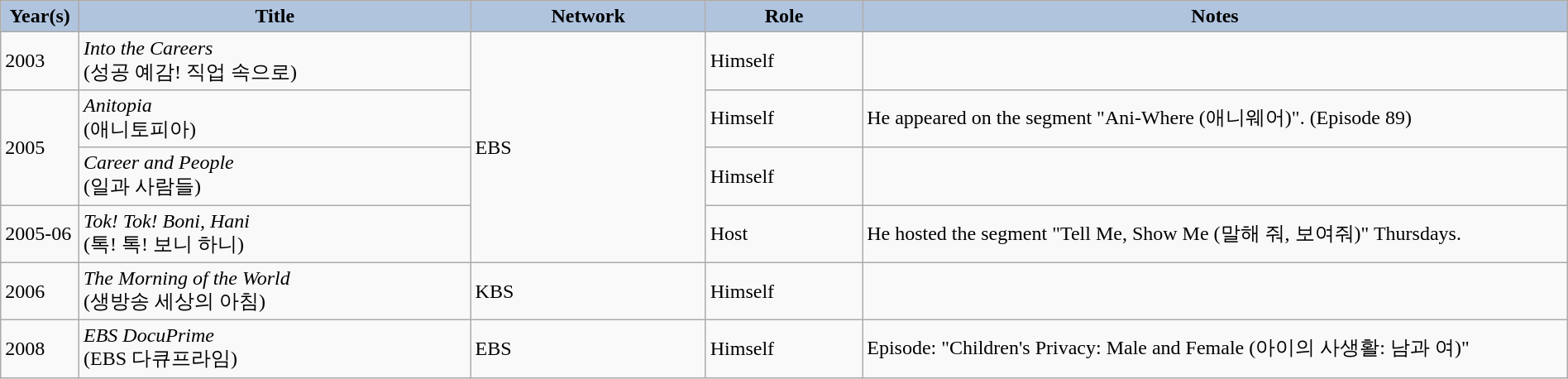<table class="wikitable"  style="width:100%">
<tr>
<th style="background:#b0c4de; width:5%;">Year(s)</th>
<th style="background:#b0c4de; width:25%;">Title</th>
<th style="background:#b0c4de; width:15%;">Network</th>
<th style="background:#b0c4de; width:10%;">Role</th>
<th style="background:#b0c4de; width:45%;">Notes</th>
</tr>
<tr>
<td>2003</td>
<td><em>Into the Careers</em><br>(성공 예감! 직업 속으로)</td>
<td rowspan="4">EBS</td>
<td>Himself</td>
<td></td>
</tr>
<tr>
<td rowspan="2">2005</td>
<td><em>Anitopia</em><br>(애니토피아)</td>
<td>Himself</td>
<td>He appeared on the segment "Ani-Where (애니웨어)". (Episode 89)</td>
</tr>
<tr>
<td><em>Career and People</em><br>(일과 사람들)</td>
<td>Himself</td>
<td></td>
</tr>
<tr>
<td>2005-06</td>
<td><em>Tok! Tok! Boni, Hani</em><br>(톡! 톡! 보니 하니)</td>
<td>Host</td>
<td>He hosted the segment "Tell Me, Show Me (말해 줘, 보여줘)" Thursdays.</td>
</tr>
<tr>
<td>2006</td>
<td><em>The Morning of the World</em><br>(생방송 세상의 아침)</td>
<td>KBS</td>
<td>Himself</td>
<td></td>
</tr>
<tr>
<td>2008</td>
<td><em>EBS DocuPrime</em><br>(EBS 다큐프라임)</td>
<td>EBS</td>
<td>Himself</td>
<td>Episode: "Children's Privacy: Male and Female (아이의 사생활: 남과 여)"</td>
</tr>
</table>
